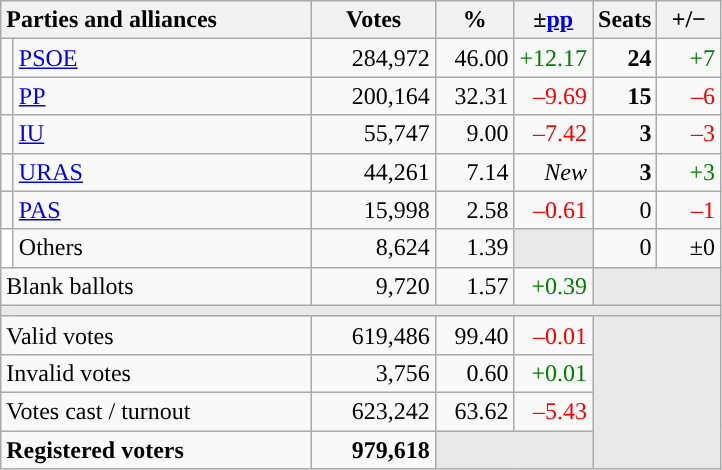<table class="wikitable" style="text-align:right;">
<tr>
<th style="text-align:left;" colspan="2" width="200">Parties and alliances</th>
<th width="75">Votes</th>
<th width="45">%</th>
<th width="45">±<a href='#'>pp</a></th>
<th width="35">Seats</th>
<th width="35">+/−</th>
</tr>
<tr>
<td width="1" style="color:inherit;background:"></td>
<td align="left"><a href='#'>PSOE</a></td>
<td>284,972</td>
<td>46.00</td>
<td style="color:green;">+12.17</td>
<td><strong>24</strong></td>
<td style="color:green;">+7</td>
</tr>
<tr>
<td style="color:inherit;background:"></td>
<td align="left"><a href='#'>PP</a></td>
<td>200,164</td>
<td>32.31</td>
<td style="color:red;">–9.69</td>
<td><strong>15</strong></td>
<td style="color:red;">–6</td>
</tr>
<tr>
<td style="color:inherit;background:"></td>
<td align="left"><a href='#'>IU</a></td>
<td>55,747</td>
<td>9.00</td>
<td style="color:red;">–7.42</td>
<td><strong>3</strong></td>
<td style="color:red;">–3</td>
</tr>
<tr>
<td style="color:inherit;background:"></td>
<td align="left"><a href='#'>URAS</a></td>
<td>44,261</td>
<td>7.14</td>
<td><em>New</em></td>
<td><strong>3</strong></td>
<td style="color:green;">+3</td>
</tr>
<tr>
<td style="color:inherit;background:"></td>
<td align="left"><a href='#'>PAS</a></td>
<td>15,998</td>
<td>2.58</td>
<td style="color:red;">–0.61</td>
<td>0</td>
<td style="color:red;">–1</td>
</tr>
<tr>
<td bgcolor="white"></td>
<td align="left">Others</td>
<td>8,624</td>
<td>1.39</td>
<td bgcolor="#E9E9E9"></td>
<td>0</td>
<td>±0</td>
</tr>
<tr>
<td align="left" colspan="2">Blank ballots</td>
<td>9,720</td>
<td>1.57</td>
<td style="color:green;">+0.39</td>
<td bgcolor="#E9E9E9" colspan="2"></td>
</tr>
<tr>
<td colspan="7" bgcolor="#E9E9E9"></td>
</tr>
<tr>
<td align="left" colspan="2">Valid votes</td>
<td>619,486</td>
<td>99.40</td>
<td style="color:red;">–0.01</td>
<td bgcolor="#E9E9E9" colspan="2" rowspan="4"></td>
</tr>
<tr>
<td align="left" colspan="2">Invalid votes</td>
<td>3,756</td>
<td>0.60</td>
<td style="color:green;">+0.01</td>
</tr>
<tr>
<td align="left" colspan="2">Votes cast / turnout</td>
<td>623,242</td>
<td>63.62</td>
<td style="color:red;">–5.43</td>
</tr>
<tr style="font-weight:bold;">
<td align="left" colspan="2">Registered voters</td>
<td>979,618</td>
<td bgcolor="#E9E9E9" colspan="2"></td>
</tr>
</table>
